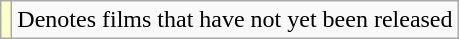<table class="wikitable">
<tr>
<td style="background:#ffc;"></td>
<td>Denotes films that have not yet been released</td>
</tr>
</table>
